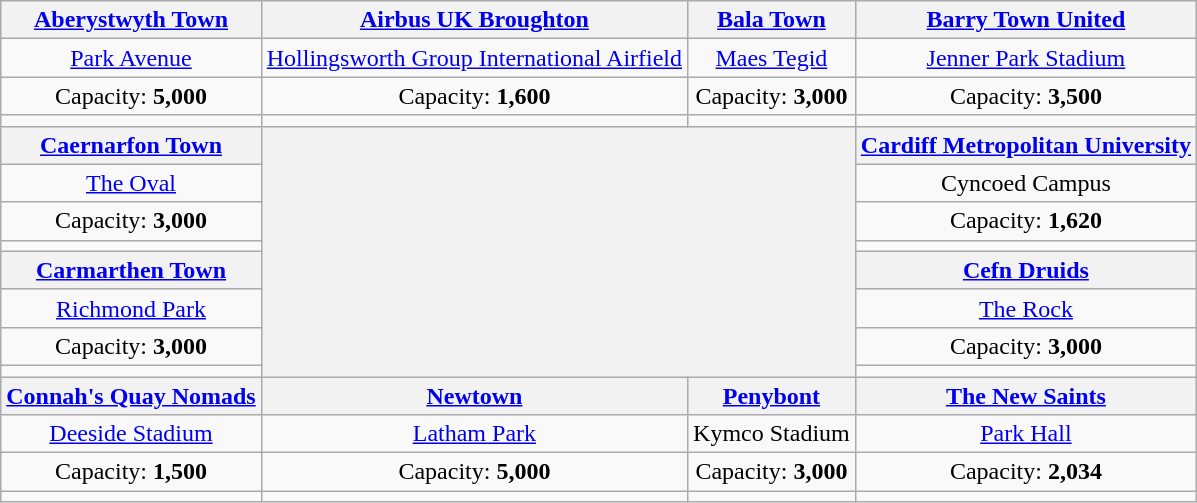<table class="wikitable" style="text-align:center">
<tr>
<th><a href='#'>Aberystwyth Town</a></th>
<th><a href='#'>Airbus UK Broughton</a></th>
<th><a href='#'>Bala Town</a></th>
<th><a href='#'>Barry Town United</a></th>
</tr>
<tr>
<td><a href='#'>Park Avenue</a></td>
<td><a href='#'>Hollingsworth Group International Airfield</a></td>
<td><a href='#'>Maes Tegid</a></td>
<td><a href='#'>Jenner Park Stadium</a></td>
</tr>
<tr>
<td>Capacity: <strong>5,000</strong></td>
<td>Capacity: <strong>1,600</strong></td>
<td>Capacity: <strong>3,000</strong></td>
<td>Capacity: <strong>3,500</strong></td>
</tr>
<tr>
<td></td>
<td></td>
<td></td>
<td></td>
</tr>
<tr>
<th><a href='#'>Caernarfon Town</a></th>
<th rowspan="8" colspan="2"></th>
<th><a href='#'>Cardiff Metropolitan University</a></th>
</tr>
<tr>
<td><a href='#'>The Oval</a></td>
<td>Cyncoed Campus</td>
</tr>
<tr>
<td>Capacity: <strong>3,000</strong></td>
<td>Capacity: <strong>1,620</strong></td>
</tr>
<tr>
<td></td>
<td></td>
</tr>
<tr>
<th><a href='#'>Carmarthen Town</a></th>
<th><a href='#'>Cefn Druids</a></th>
</tr>
<tr>
<td><a href='#'>Richmond Park</a></td>
<td><a href='#'>The Rock</a></td>
</tr>
<tr>
<td>Capacity: <strong>3,000</strong></td>
<td>Capacity: <strong>3,000</strong></td>
</tr>
<tr>
<td></td>
<td></td>
</tr>
<tr>
<th><a href='#'>Connah's Quay Nomads</a></th>
<th><a href='#'>Newtown</a></th>
<th><a href='#'>Penybont</a></th>
<th><a href='#'>The New Saints</a></th>
</tr>
<tr>
<td><a href='#'>Deeside Stadium</a></td>
<td><a href='#'>Latham Park</a></td>
<td>Kymco Stadium</td>
<td><a href='#'>Park Hall</a></td>
</tr>
<tr>
<td>Capacity: <strong>1,500</strong></td>
<td>Capacity: <strong>5,000</strong></td>
<td>Capacity: <strong>3,000</strong></td>
<td>Capacity: <strong>2,034</strong></td>
</tr>
<tr>
<td></td>
<td></td>
<td></td>
<td></td>
</tr>
</table>
